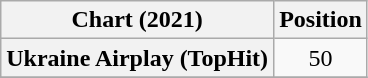<table class="wikitable plainrowheaders" style="text-align:center">
<tr>
<th>Chart (2021)</th>
<th scope="col">Position</th>
</tr>
<tr>
<th scope="row">Ukraine Airplay (TopHit)</th>
<td>50</td>
</tr>
<tr>
</tr>
</table>
